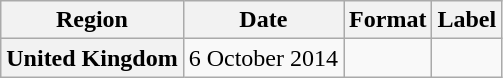<table class="wikitable plainrowheaders">
<tr>
<th>Region</th>
<th>Date</th>
<th>Format</th>
<th>Label</th>
</tr>
<tr>
<th scope="row">United Kingdom</th>
<td>6 October 2014</td>
<td></td>
<td></td>
</tr>
</table>
